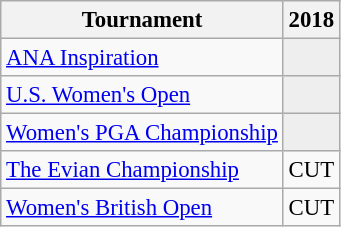<table class="wikitable" style="font-size:95%;text-align:center;">
<tr>
<th>Tournament</th>
<th>2018</th>
</tr>
<tr>
<td align=left><a href='#'>ANA Inspiration</a></td>
<td style="background:#eeeeee;"></td>
</tr>
<tr>
<td align=left><a href='#'>U.S. Women's Open</a></td>
<td style="background:#eeeeee;"></td>
</tr>
<tr>
<td align=left><a href='#'>Women's PGA Championship</a></td>
<td style="background:#eeeeee;"></td>
</tr>
<tr>
<td align=left><a href='#'>The Evian Championship</a></td>
<td>CUT</td>
</tr>
<tr>
<td align=left><a href='#'>Women's British Open</a></td>
<td>CUT</td>
</tr>
</table>
